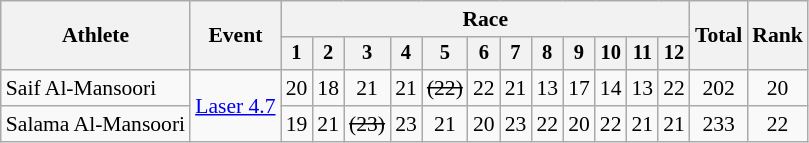<table class=wikitable style=font-size:90%;text-align:center>
<tr>
<th rowspan="2">Athlete</th>
<th rowspan="2">Event</th>
<th colspan=12>Race</th>
<th rowspan=2>Total</th>
<th rowspan=2>Rank</th>
</tr>
<tr style="font-size:95%">
<th>1</th>
<th>2</th>
<th>3</th>
<th>4</th>
<th>5</th>
<th>6</th>
<th>7</th>
<th>8</th>
<th>9</th>
<th>10</th>
<th>11</th>
<th>12</th>
</tr>
<tr>
<td align=left>Saif Al-Mansoori</td>
<td align=left rowspan=2><a href='#'>Laser 4.7</a></td>
<td>20</td>
<td>18</td>
<td>21</td>
<td>21</td>
<td><s>(22)</s></td>
<td>22</td>
<td>21</td>
<td>13</td>
<td>17</td>
<td>14</td>
<td>13</td>
<td>22</td>
<td>202</td>
<td>20</td>
</tr>
<tr>
<td align=left>Salama Al-Mansoori</td>
<td>19</td>
<td>21</td>
<td><s>(23)</s></td>
<td>23</td>
<td>21</td>
<td>20</td>
<td>23</td>
<td>22</td>
<td>20</td>
<td>22</td>
<td>21</td>
<td>21</td>
<td>233</td>
<td>22</td>
</tr>
</table>
